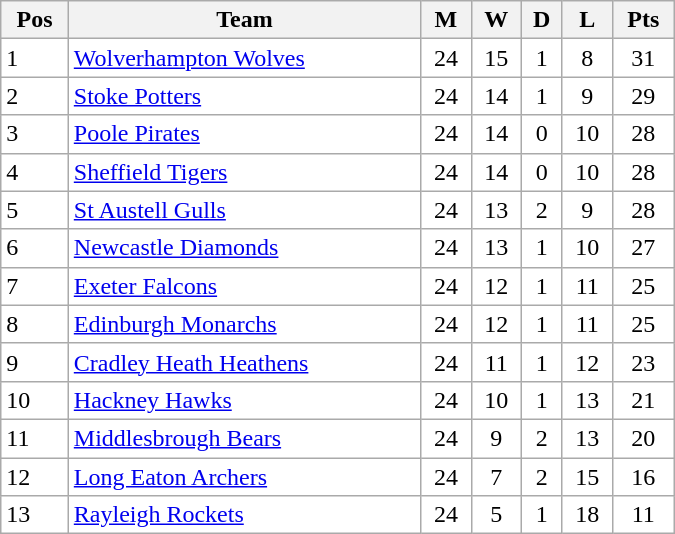<table class=wikitable width="450" style="background:#FFFFFF;">
<tr>
<th>Pos</th>
<th>Team</th>
<th>M</th>
<th>W</th>
<th>D</th>
<th>L</th>
<th>Pts</th>
</tr>
<tr>
<td>1</td>
<td><a href='#'>Wolverhampton Wolves</a></td>
<td align="center">24</td>
<td align="center">15</td>
<td align="center">1</td>
<td align="center">8</td>
<td align="center">31</td>
</tr>
<tr>
<td>2</td>
<td><a href='#'>Stoke Potters</a></td>
<td align="center">24</td>
<td align="center">14</td>
<td align="center">1</td>
<td align="center">9</td>
<td align="center">29</td>
</tr>
<tr>
<td>3</td>
<td><a href='#'>Poole Pirates</a></td>
<td align="center">24</td>
<td align="center">14</td>
<td align="center">0</td>
<td align="center">10</td>
<td align="center">28</td>
</tr>
<tr>
<td>4</td>
<td><a href='#'>Sheffield Tigers</a></td>
<td align="center">24</td>
<td align="center">14</td>
<td align="center">0</td>
<td align="center">10</td>
<td align="center">28</td>
</tr>
<tr>
<td>5</td>
<td><a href='#'>St Austell Gulls</a></td>
<td align="center">24</td>
<td align="center">13</td>
<td align="center">2</td>
<td align="center">9</td>
<td align="center">28</td>
</tr>
<tr>
<td>6</td>
<td><a href='#'>Newcastle Diamonds</a></td>
<td align="center">24</td>
<td align="center">13</td>
<td align="center">1</td>
<td align="center">10</td>
<td align="center">27</td>
</tr>
<tr>
<td>7</td>
<td><a href='#'>Exeter Falcons</a></td>
<td align="center">24</td>
<td align="center">12</td>
<td align="center">1</td>
<td align="center">11</td>
<td align="center">25</td>
</tr>
<tr>
<td>8</td>
<td><a href='#'>Edinburgh Monarchs</a></td>
<td align="center">24</td>
<td align="center">12</td>
<td align="center">1</td>
<td align="center">11</td>
<td align="center">25</td>
</tr>
<tr>
<td>9</td>
<td><a href='#'>Cradley Heath Heathens</a></td>
<td align="center">24</td>
<td align="center">11</td>
<td align="center">1</td>
<td align="center">12</td>
<td align="center">23</td>
</tr>
<tr>
<td>10</td>
<td><a href='#'>Hackney Hawks</a></td>
<td align="center">24</td>
<td align="center">10</td>
<td align="center">1</td>
<td align="center">13</td>
<td align="center">21</td>
</tr>
<tr>
<td>11</td>
<td><a href='#'>Middlesbrough Bears</a></td>
<td align="center">24</td>
<td align="center">9</td>
<td align="center">2</td>
<td align="center">13</td>
<td align="center">20</td>
</tr>
<tr>
<td>12</td>
<td><a href='#'>Long Eaton Archers</a></td>
<td align="center">24</td>
<td align="center">7</td>
<td align="center">2</td>
<td align="center">15</td>
<td align="center">16</td>
</tr>
<tr>
<td>13</td>
<td><a href='#'>Rayleigh Rockets</a></td>
<td align="center">24</td>
<td align="center">5</td>
<td align="center">1</td>
<td align="center">18</td>
<td align="center">11</td>
</tr>
</table>
